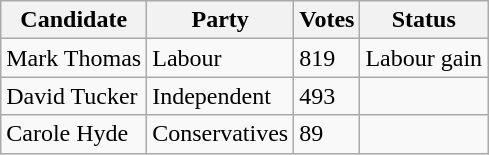<table class="wikitable sortable">
<tr>
<th>Candidate</th>
<th>Party</th>
<th>Votes</th>
<th>Status</th>
</tr>
<tr>
<td>Mark Thomas</td>
<td>Labour</td>
<td>819</td>
<td>Labour gain</td>
</tr>
<tr>
<td>David Tucker</td>
<td>Independent</td>
<td>493</td>
<td></td>
</tr>
<tr>
<td>Carole Hyde</td>
<td>Conservatives</td>
<td>89</td>
<td></td>
</tr>
</table>
